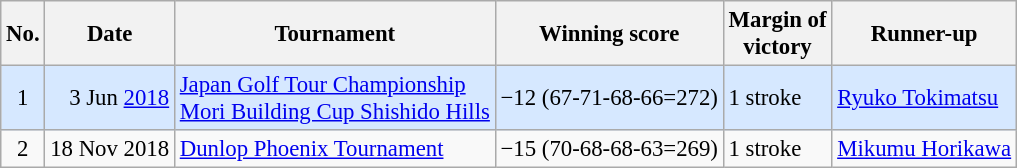<table class="wikitable" style="font-size:95%;">
<tr>
<th>No.</th>
<th>Date</th>
<th>Tournament</th>
<th>Winning score</th>
<th>Margin of<br>victory</th>
<th>Runner-up</th>
</tr>
<tr style="background:#D6E8FF;">
<td align=center>1</td>
<td align=right>3 Jun <a href='#'>2018</a></td>
<td><a href='#'>Japan Golf Tour Championship<br>Mori Building Cup Shishido Hills</a></td>
<td>−12 (67-71-68-66=272)</td>
<td>1 stroke</td>
<td> <a href='#'>Ryuko Tokimatsu</a></td>
</tr>
<tr>
<td align=center>2</td>
<td align=right>18 Nov 2018</td>
<td><a href='#'>Dunlop Phoenix Tournament</a></td>
<td>−15 (70-68-68-63=269)</td>
<td>1 stroke</td>
<td> <a href='#'>Mikumu Horikawa</a></td>
</tr>
</table>
